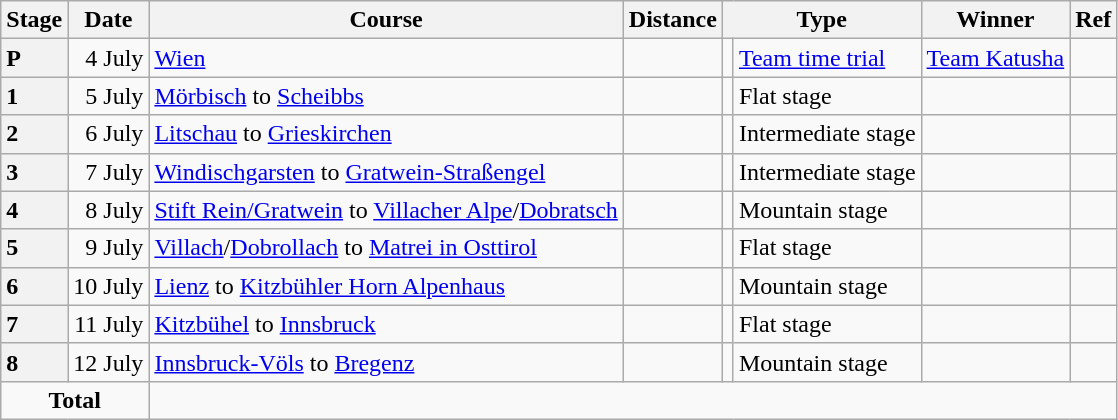<table class="wikitable">
<tr>
<th>Stage</th>
<th>Date</th>
<th>Course</th>
<th>Distance</th>
<th colspan="2">Type</th>
<th>Winner</th>
<th>Ref</th>
</tr>
<tr>
<th style="text-align:left">P</th>
<td align=right>4 July</td>
<td><a href='#'>Wien</a></td>
<td style="text-align:center;"></td>
<td></td>
<td><a href='#'>Team time trial</a></td>
<td><a href='#'>Team Katusha</a></td>
<td></td>
</tr>
<tr>
<th style="text-align:left">1</th>
<td align=right>5 July</td>
<td><a href='#'>Mörbisch</a> to <a href='#'>Scheibbs</a></td>
<td style="text-align:center;"></td>
<td></td>
<td>Flat stage</td>
<td></td>
<td></td>
</tr>
<tr>
<th style="text-align:left">2</th>
<td align=right>6 July</td>
<td><a href='#'>Litschau</a> to <a href='#'>Grieskirchen</a></td>
<td style="text-align:center;"></td>
<td></td>
<td>Intermediate stage</td>
<td></td>
<td></td>
</tr>
<tr>
<th style="text-align:left">3</th>
<td align=right>7 July</td>
<td><a href='#'>Windischgarsten</a> to <a href='#'>Gratwein-Straßengel</a></td>
<td style="text-align:center;"></td>
<td></td>
<td>Intermediate stage</td>
<td></td>
<td></td>
</tr>
<tr>
<th style="text-align:left">4</th>
<td align=right>8 July</td>
<td><a href='#'>Stift Rein/Gratwein</a> to <a href='#'>Villacher Alpe</a>/<a href='#'>Dobratsch</a></td>
<td style="text-align:center;"></td>
<td></td>
<td>Mountain stage</td>
<td></td>
<td></td>
</tr>
<tr>
<th style="text-align:left">5</th>
<td align=right>9 July</td>
<td><a href='#'>Villach</a>/<a href='#'>Dobrollach</a> to <a href='#'>Matrei in Osttirol</a></td>
<td style="text-align:center;"></td>
<td></td>
<td>Flat stage</td>
<td></td>
<td></td>
</tr>
<tr>
<th style="text-align:left">6</th>
<td align=right>10 July</td>
<td><a href='#'>Lienz</a> to <a href='#'>Kitzbühler Horn Alpenhaus</a></td>
<td style="text-align:center;"></td>
<td></td>
<td>Mountain stage</td>
<td></td>
<td></td>
</tr>
<tr>
<th style="text-align:left">7</th>
<td align=right>11 July</td>
<td><a href='#'>Kitzbühel</a> to <a href='#'>Innsbruck</a></td>
<td style="text-align:center;"></td>
<td></td>
<td>Flat stage</td>
<td></td>
<td></td>
</tr>
<tr>
<th style="text-align:left">8</th>
<td align=right>12 July</td>
<td><a href='#'>Innsbruck-Völs</a> to <a href='#'>Bregenz</a></td>
<td style="text-align:center;"></td>
<td></td>
<td>Mountain stage</td>
<td></td>
<td></td>
</tr>
<tr>
<td colspan="2" style="text-align:center;"><strong>Total</strong></td>
<td colspan="6" style="text-align:center;"></td>
</tr>
</table>
